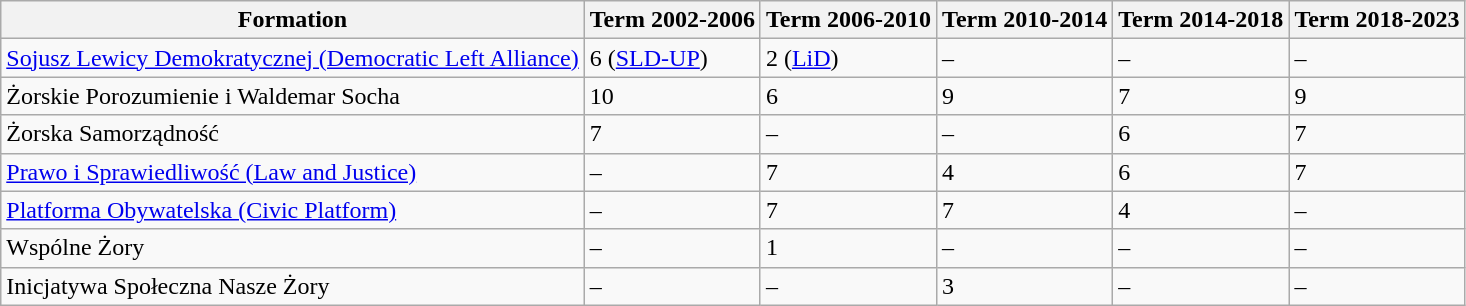<table class="wikitable">
<tr>
<th>Formation</th>
<th>Term 2002-2006</th>
<th>Term 2006-2010</th>
<th>Term 2010-2014</th>
<th>Term 2014-2018</th>
<th>Term 2018-2023</th>
</tr>
<tr>
<td><a href='#'>Sojusz Lewicy Demokratycznej (Democratic Left Alliance)</a></td>
<td>6 (<a href='#'>SLD-UP</a>)</td>
<td>2 (<a href='#'>LiD</a>)</td>
<td>–</td>
<td>–</td>
<td>–</td>
</tr>
<tr>
<td>Żorskie Porozumienie i Waldemar Socha</td>
<td>10</td>
<td>6</td>
<td>9</td>
<td>7</td>
<td>9</td>
</tr>
<tr>
<td>Żorska Samorządność</td>
<td>7</td>
<td>–</td>
<td>–</td>
<td>6</td>
<td>7</td>
</tr>
<tr>
<td><a href='#'>Prawo i Sprawiedliwość (Law and Justice)</a></td>
<td>–</td>
<td>7</td>
<td>4</td>
<td>6</td>
<td>7</td>
</tr>
<tr>
<td><a href='#'>Platforma Obywatelska (Civic Platform)</a></td>
<td>–</td>
<td>7</td>
<td>7</td>
<td>4</td>
<td>–</td>
</tr>
<tr>
<td>Wspólne Żory</td>
<td>–</td>
<td>1</td>
<td>–</td>
<td>–</td>
<td>–</td>
</tr>
<tr>
<td>Inicjatywa Społeczna Nasze Żory</td>
<td>–</td>
<td>–</td>
<td>3</td>
<td>–</td>
<td>–</td>
</tr>
</table>
